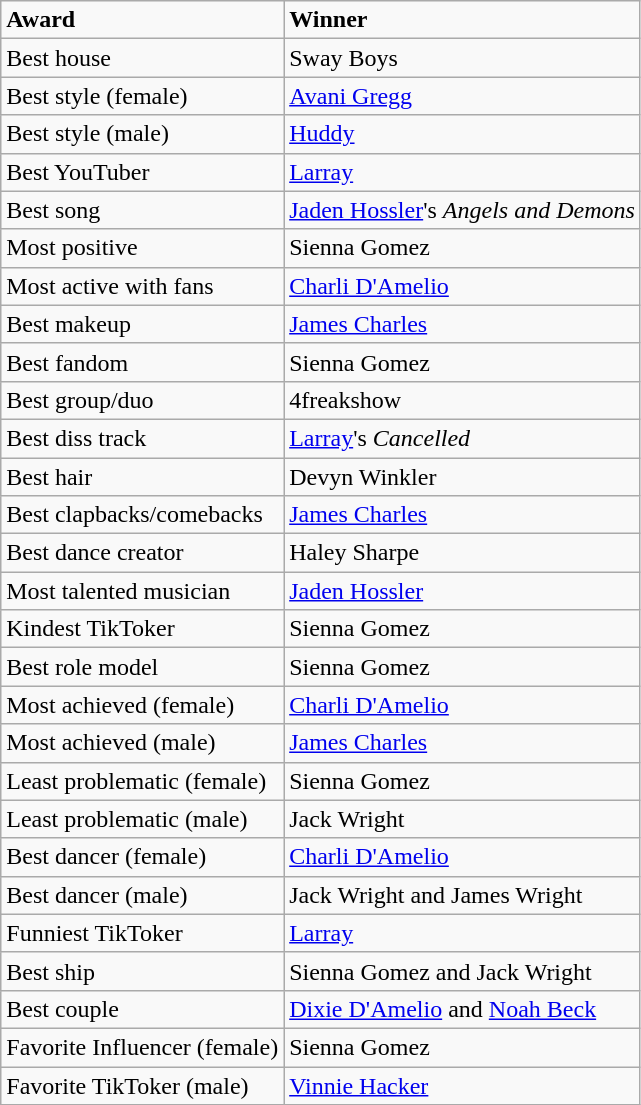<table class="wikitable">
<tr>
<td><strong>Award</strong></td>
<td><strong>Winner</strong></td>
</tr>
<tr>
<td>Best house</td>
<td>Sway Boys</td>
</tr>
<tr>
<td>Best style (female)</td>
<td><a href='#'>Avani Gregg</a></td>
</tr>
<tr>
<td>Best style (male)</td>
<td><a href='#'>Huddy</a></td>
</tr>
<tr>
<td>Best YouTuber</td>
<td><a href='#'>Larray</a></td>
</tr>
<tr>
<td>Best song</td>
<td><a href='#'>Jaden Hossler</a>'s <em>Angels and Demons</em></td>
</tr>
<tr>
<td>Most positive</td>
<td>Sienna Gomez</td>
</tr>
<tr>
<td>Most active with fans</td>
<td><a href='#'>Charli D'Amelio</a></td>
</tr>
<tr>
<td>Best makeup</td>
<td><a href='#'>James Charles</a></td>
</tr>
<tr>
<td>Best fandom</td>
<td>Sienna Gomez</td>
</tr>
<tr>
<td>Best group/duo</td>
<td>4freakshow</td>
</tr>
<tr>
<td>Best diss track</td>
<td><a href='#'>Larray</a>'s <em>Cancelled</em></td>
</tr>
<tr>
<td>Best hair</td>
<td>Devyn Winkler</td>
</tr>
<tr>
<td>Best clapbacks/comebacks</td>
<td><a href='#'>James Charles</a></td>
</tr>
<tr>
<td>Best dance creator</td>
<td>Haley Sharpe</td>
</tr>
<tr>
<td>Most talented musician</td>
<td><a href='#'>Jaden Hossler</a></td>
</tr>
<tr>
<td>Kindest TikToker</td>
<td>Sienna Gomez</td>
</tr>
<tr>
<td>Best role model</td>
<td>Sienna Gomez</td>
</tr>
<tr>
<td>Most achieved (female)</td>
<td><a href='#'>Charli D'Amelio</a></td>
</tr>
<tr>
<td>Most achieved (male)</td>
<td><a href='#'>James Charles</a></td>
</tr>
<tr>
<td>Least problematic (female)</td>
<td>Sienna Gomez</td>
</tr>
<tr>
<td>Least problematic (male)</td>
<td>Jack Wright</td>
</tr>
<tr>
<td>Best dancer (female)</td>
<td><a href='#'>Charli D'Amelio</a></td>
</tr>
<tr>
<td>Best dancer (male)</td>
<td>Jack Wright and James Wright</td>
</tr>
<tr>
<td>Funniest TikToker</td>
<td><a href='#'>Larray</a></td>
</tr>
<tr>
<td>Best ship</td>
<td>Sienna Gomez and Jack Wright</td>
</tr>
<tr>
<td>Best couple</td>
<td><a href='#'>Dixie D'Amelio</a> and <a href='#'>Noah Beck</a></td>
</tr>
<tr>
<td>Favorite Influencer (female)</td>
<td>Sienna Gomez</td>
</tr>
<tr>
<td>Favorite TikToker (male)</td>
<td><a href='#'>Vinnie Hacker</a></td>
</tr>
</table>
